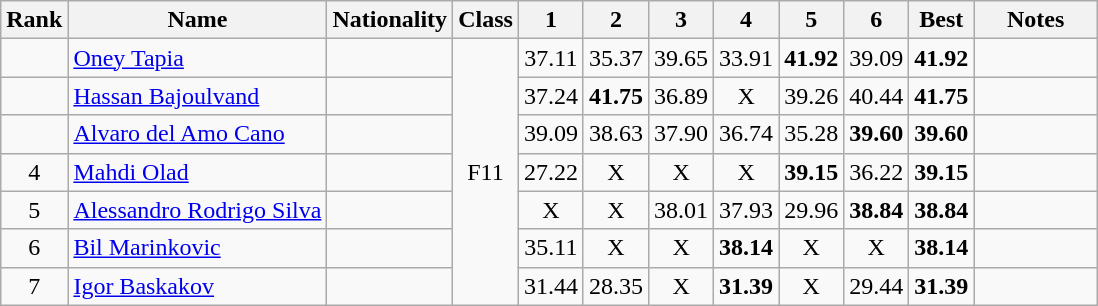<table class="wikitable sortable" style=" text-align:center">
<tr>
<th width="30">Rank</th>
<th>Name</th>
<th>Nationality</th>
<th width="30">Class</th>
<th width="30">1</th>
<th width="30">2</th>
<th width="30">3</th>
<th width="30">4</th>
<th width="30">5</th>
<th width="30">6</th>
<th width="30">Best</th>
<th width="75">Notes</th>
</tr>
<tr>
<td></td>
<td align="left"><a href='#'>Oney Tapia</a></td>
<td align="left"></td>
<td rowspan="7">F11</td>
<td>37.11</td>
<td>35.37</td>
<td>39.65</td>
<td>33.91</td>
<td><strong>41.92</strong></td>
<td>39.09</td>
<td><strong>41.92</strong></td>
<td></td>
</tr>
<tr>
<td></td>
<td align="left"><a href='#'>Hassan Bajoulvand</a></td>
<td align="left"></td>
<td>37.24</td>
<td><strong>41.75</strong></td>
<td>36.89</td>
<td>X</td>
<td>39.26</td>
<td>40.44</td>
<td><strong>41.75</strong></td>
<td></td>
</tr>
<tr>
<td></td>
<td align="left"><a href='#'>Alvaro del Amo Cano</a></td>
<td align="left"></td>
<td>39.09</td>
<td>38.63</td>
<td>37.90</td>
<td>36.74</td>
<td>35.28</td>
<td><strong>39.60</strong></td>
<td><strong>39.60</strong></td>
<td></td>
</tr>
<tr>
<td>4</td>
<td align="left"><a href='#'>Mahdi Olad</a></td>
<td align="left"></td>
<td>27.22</td>
<td>X</td>
<td>X</td>
<td>X</td>
<td><strong>39.15</strong></td>
<td>36.22</td>
<td><strong>39.15</strong></td>
<td></td>
</tr>
<tr>
<td>5</td>
<td align="left"><a href='#'>Alessandro Rodrigo Silva</a></td>
<td align="left"></td>
<td>X</td>
<td>X</td>
<td>38.01</td>
<td>37.93</td>
<td>29.96</td>
<td><strong>38.84</strong></td>
<td><strong>38.84</strong></td>
<td></td>
</tr>
<tr>
<td>6</td>
<td align="left"><a href='#'>Bil Marinkovic</a></td>
<td align="left"></td>
<td>35.11</td>
<td>X</td>
<td>X</td>
<td><strong>38.14</strong></td>
<td>X</td>
<td>X</td>
<td><strong>38.14</strong></td>
<td></td>
</tr>
<tr>
<td>7</td>
<td align="left"><a href='#'>Igor Baskakov</a></td>
<td align="left"></td>
<td>31.44</td>
<td>28.35</td>
<td>X</td>
<td><strong>31.39</strong></td>
<td>X</td>
<td>29.44</td>
<td><strong>31.39</strong></td>
<td></td>
</tr>
</table>
